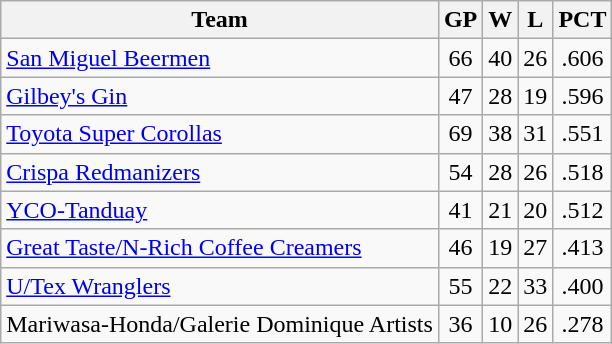<table class="wikitable sortable" style="text-align:center;">
<tr>
<th>Team</th>
<th>GP</th>
<th>W</th>
<th>L</th>
<th>PCT</th>
</tr>
<tr>
<td align=left><a href='#'>San Miguel Beermen</a></td>
<td>66</td>
<td>40</td>
<td>26</td>
<td>.606</td>
</tr>
<tr>
<td align=left><a href='#'>Gilbey's Gin</a></td>
<td>47</td>
<td>28</td>
<td>19</td>
<td>.596</td>
</tr>
<tr>
<td align=left><a href='#'>Toyota Super Corollas</a></td>
<td>69</td>
<td>38</td>
<td>31</td>
<td>.551</td>
</tr>
<tr>
<td align=left><a href='#'>Crispa Redmanizers</a></td>
<td>54</td>
<td>28</td>
<td>26</td>
<td>.518</td>
</tr>
<tr>
<td align=left><a href='#'>YCO-Tanduay</a></td>
<td>41</td>
<td>21</td>
<td>20</td>
<td>.512</td>
</tr>
<tr>
<td align=left><a href='#'>Great Taste/N-Rich Coffee Creamers</a></td>
<td>46</td>
<td>19</td>
<td>27</td>
<td>.413</td>
</tr>
<tr>
<td align=left><a href='#'>U/Tex Wranglers</a></td>
<td>55</td>
<td>22</td>
<td>33</td>
<td>.400</td>
</tr>
<tr>
<td align=left>Mariwasa-Honda/Galerie Dominique Artists</td>
<td>36</td>
<td>10</td>
<td>26</td>
<td>.278</td>
</tr>
</table>
